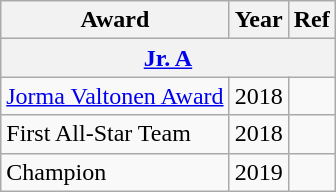<table class="wikitable">
<tr>
<th>Award</th>
<th>Year</th>
<th>Ref</th>
</tr>
<tr>
<th colspan="3"><a href='#'>Jr. A</a></th>
</tr>
<tr>
<td><a href='#'>Jorma Valtonen Award</a></td>
<td>2018</td>
<td></td>
</tr>
<tr>
<td>First All-Star Team</td>
<td>2018</td>
<td></td>
</tr>
<tr>
<td>Champion</td>
<td>2019</td>
<td></td>
</tr>
</table>
